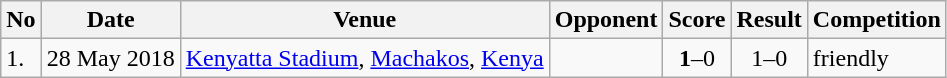<table class="wikitable" style="font-size:100%;">
<tr>
<th>No</th>
<th>Date</th>
<th>Venue</th>
<th>Opponent</th>
<th>Score</th>
<th>Result</th>
<th>Competition</th>
</tr>
<tr>
<td>1.</td>
<td>28 May 2018</td>
<td><a href='#'>Kenyatta Stadium</a>, <a href='#'>Machakos</a>, <a href='#'>Kenya</a></td>
<td></td>
<td align=center><strong>1</strong>–0</td>
<td align=center>1–0</td>
<td>friendly</td>
</tr>
</table>
